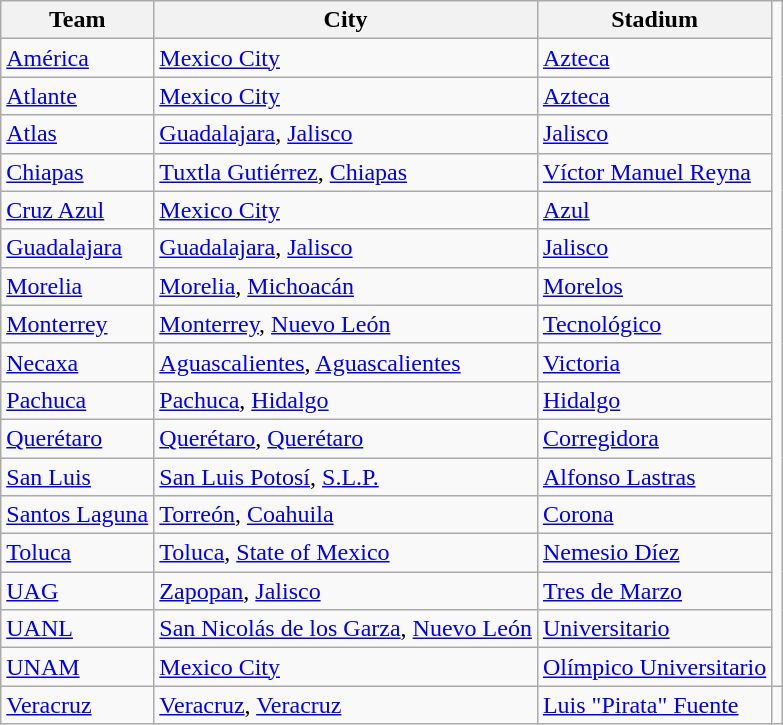<table class="wikitable" class="toccolours sortable">
<tr>
<th>Team</th>
<th>City</th>
<th>Stadium</th>
</tr>
<tr>
<td><a href='#'>América</a></td>
<td><a href='#'>Mexico City</a></td>
<td><a href='#'>Azteca</a></td>
</tr>
<tr>
<td><a href='#'>Atlante</a></td>
<td><a href='#'>Mexico City</a></td>
<td><a href='#'>Azteca</a></td>
</tr>
<tr>
<td><a href='#'>Atlas</a></td>
<td><a href='#'>Guadalajara</a>, <a href='#'>Jalisco</a></td>
<td><a href='#'>Jalisco</a></td>
</tr>
<tr>
<td><a href='#'>Chiapas</a></td>
<td><a href='#'>Tuxtla Gutiérrez</a>, <a href='#'>Chiapas</a></td>
<td><a href='#'>Víctor Manuel Reyna</a></td>
</tr>
<tr>
<td><a href='#'>Cruz Azul</a></td>
<td><a href='#'>Mexico City</a></td>
<td><a href='#'>Azul</a></td>
</tr>
<tr>
<td><a href='#'>Guadalajara</a></td>
<td><a href='#'>Guadalajara</a>, <a href='#'>Jalisco</a></td>
<td><a href='#'>Jalisco</a></td>
</tr>
<tr>
<td><a href='#'>Morelia</a></td>
<td><a href='#'>Morelia</a>, <a href='#'>Michoacán</a></td>
<td><a href='#'>Morelos</a></td>
</tr>
<tr>
<td><a href='#'>Monterrey</a></td>
<td><a href='#'>Monterrey</a>, <a href='#'>Nuevo León</a></td>
<td><a href='#'>Tecnológico</a></td>
</tr>
<tr>
<td><a href='#'>Necaxa</a></td>
<td><a href='#'>Aguascalientes</a>, <a href='#'>Aguascalientes</a></td>
<td><a href='#'>Victoria</a></td>
</tr>
<tr>
<td><a href='#'>Pachuca</a></td>
<td><a href='#'>Pachuca</a>, <a href='#'>Hidalgo</a></td>
<td><a href='#'>Hidalgo</a></td>
</tr>
<tr>
<td><a href='#'>Querétaro</a></td>
<td><a href='#'>Querétaro</a>, <a href='#'>Querétaro</a></td>
<td><a href='#'>Corregidora</a></td>
</tr>
<tr>
<td><a href='#'>San Luis</a></td>
<td><a href='#'>San Luis Potosí</a>, <a href='#'>S.L.P.</a></td>
<td><a href='#'>Alfonso Lastras</a></td>
</tr>
<tr>
<td><a href='#'>Santos Laguna</a></td>
<td><a href='#'>Torreón</a>, <a href='#'>Coahuila</a></td>
<td><a href='#'>Corona</a></td>
</tr>
<tr>
<td><a href='#'>Toluca</a></td>
<td><a href='#'>Toluca</a>, <a href='#'>State of Mexico</a></td>
<td><a href='#'>Nemesio Díez</a></td>
</tr>
<tr>
<td><a href='#'>UAG</a></td>
<td><a href='#'>Zapopan</a>, <a href='#'>Jalisco</a></td>
<td><a href='#'>Tres de Marzo</a></td>
</tr>
<tr>
<td><a href='#'>UANL</a></td>
<td><a href='#'>San Nicolás de los Garza</a>, <a href='#'>Nuevo León</a></td>
<td><a href='#'>Universitario</a></td>
</tr>
<tr>
<td><a href='#'>UNAM</a></td>
<td><a href='#'>Mexico City</a></td>
<td><a href='#'>Olímpico Universitario</a></td>
</tr>
<tr>
<td><a href='#'>Veracruz</a></td>
<td><a href='#'>Veracruz</a>, <a href='#'>Veracruz</a></td>
<td><a href='#'>Luis "Pirata" Fuente</a></td>
<td></td>
</tr>
</table>
